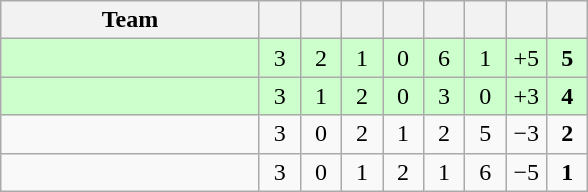<table class="wikitable" style="text-align:center;">
<tr>
<th width=165>Team</th>
<th width=20></th>
<th width=20></th>
<th width=20></th>
<th width=20></th>
<th width=20></th>
<th width=20></th>
<th width=20></th>
<th width=20></th>
</tr>
<tr bgcolor="#ccffcc">
<td align="left"></td>
<td>3</td>
<td>2</td>
<td>1</td>
<td>0</td>
<td>6</td>
<td>1</td>
<td>+5</td>
<td><strong>5</strong></td>
</tr>
<tr bgcolor="#ccffcc">
<td align="left"></td>
<td>3</td>
<td>1</td>
<td>2</td>
<td>0</td>
<td>3</td>
<td>0</td>
<td>+3</td>
<td><strong>4</strong></td>
</tr>
<tr>
<td align="left"></td>
<td>3</td>
<td>0</td>
<td>2</td>
<td>1</td>
<td>2</td>
<td>5</td>
<td>−3</td>
<td><strong>2</strong></td>
</tr>
<tr>
<td align="left"></td>
<td>3</td>
<td>0</td>
<td>1</td>
<td>2</td>
<td>1</td>
<td>6</td>
<td>−5</td>
<td><strong>1</strong></td>
</tr>
</table>
